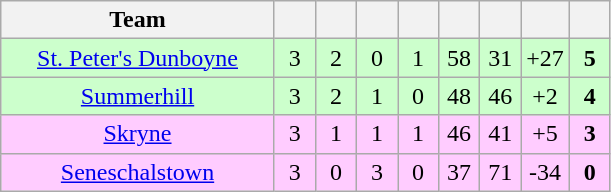<table class="wikitable" style="text-align:center">
<tr>
<th style="width:175px;">Team</th>
<th width="20"></th>
<th width="20"></th>
<th width="20"></th>
<th width="20"></th>
<th width="20"></th>
<th width="20"></th>
<th width="20"></th>
<th width="20"></th>
</tr>
<tr style="background:#cfc;">
<td><a href='#'>St. Peter's Dunboyne</a></td>
<td>3</td>
<td>2</td>
<td>0</td>
<td>1</td>
<td>58</td>
<td>31</td>
<td>+27</td>
<td><strong>5</strong></td>
</tr>
<tr style="background:#cfc;">
<td><a href='#'>Summerhill</a></td>
<td>3</td>
<td>2</td>
<td>1</td>
<td>0</td>
<td>48</td>
<td>46</td>
<td>+2</td>
<td><strong>4</strong></td>
</tr>
<tr style="background:#fcf;">
<td><a href='#'>Skryne</a></td>
<td>3</td>
<td>1</td>
<td>1</td>
<td>1</td>
<td>46</td>
<td>41</td>
<td>+5</td>
<td><strong>3</strong></td>
</tr>
<tr style="background:#fcf;">
<td><a href='#'>Seneschalstown</a></td>
<td>3</td>
<td>0</td>
<td>3</td>
<td>0</td>
<td>37</td>
<td>71</td>
<td>-34</td>
<td><strong>0</strong></td>
</tr>
</table>
